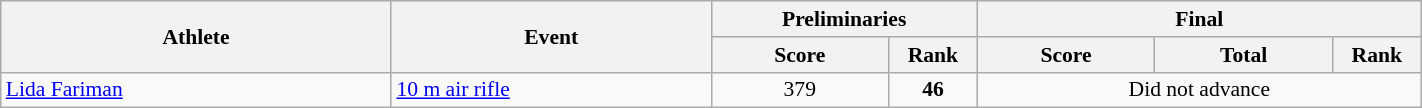<table class="wikitable" width="75%" style="text-align:center; font-size:90%">
<tr>
<th rowspan="2" width="22%">Athlete</th>
<th rowspan="2" width="18%">Event</th>
<th colspan="2">Preliminaries</th>
<th colspan="3">Final</th>
</tr>
<tr>
<th width="10%">Score</th>
<th width="5%">Rank</th>
<th width="10%">Score</th>
<th width="10%">Total</th>
<th width="5%">Rank</th>
</tr>
<tr>
<td align="left"><a href='#'>Lida Fariman</a></td>
<td align="left"><a href='#'>10 m air rifle</a></td>
<td>379</td>
<td><strong>46</strong></td>
<td colspan=3 align=center>Did not advance</td>
</tr>
</table>
